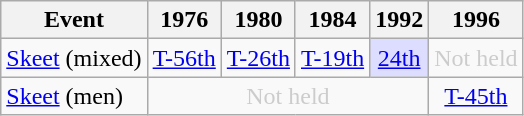<table class="wikitable" style="text-align: center">
<tr>
<th>Event</th>
<th>1976</th>
<th>1980</th>
<th>1984</th>
<th>1992</th>
<th>1996</th>
</tr>
<tr>
<td align=left><a href='#'>Skeet</a> (mixed)</td>
<td><a href='#'>T-56th</a></td>
<td><a href='#'>T-26th</a></td>
<td><a href='#'>T-19th</a></td>
<td style="background: #ddddff"><a href='#'>24th</a></td>
<td colspan=1 style="color: #cccccc">Not held</td>
</tr>
<tr>
<td align=left><a href='#'>Skeet</a> (men)</td>
<td colspan=4 style="color: #cccccc">Not held</td>
<td><a href='#'>T-45th</a></td>
</tr>
</table>
